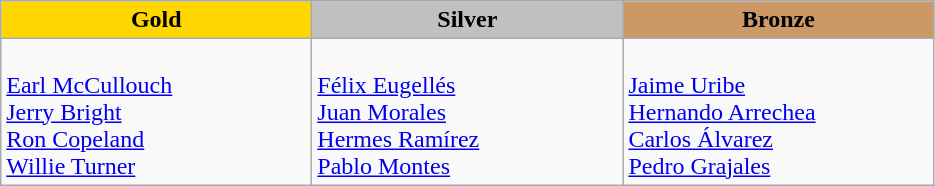<table class="wikitable" style="text-align:left">
<tr align="center">
<td width=200 bgcolor=gold><strong>Gold</strong></td>
<td width=200 bgcolor=silver><strong>Silver</strong></td>
<td width=200 bgcolor=CC9966><strong>Bronze</strong></td>
</tr>
<tr>
<td><em></em><br><a href='#'>Earl McCullouch</a><br><a href='#'>Jerry Bright</a><br><a href='#'>Ron Copeland</a><br><a href='#'>Willie Turner</a></td>
<td><em></em><br><a href='#'>Félix Eugellés</a><br><a href='#'>Juan Morales</a><br><a href='#'>Hermes Ramírez</a><br><a href='#'>Pablo Montes</a></td>
<td><em></em><br><a href='#'>Jaime Uribe</a><br><a href='#'>Hernando Arrechea</a><br><a href='#'>Carlos Álvarez</a><br><a href='#'>Pedro Grajales</a></td>
</tr>
</table>
